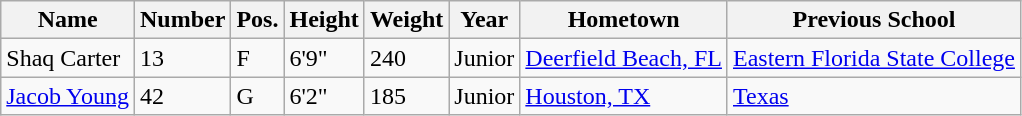<table class="wikitable sortable" border="1">
<tr>
<th>Name</th>
<th>Number</th>
<th>Pos.</th>
<th>Height</th>
<th>Weight</th>
<th>Year</th>
<th>Hometown</th>
<th class="unsortable">Previous School</th>
</tr>
<tr>
<td>Shaq Carter</td>
<td>13</td>
<td>F</td>
<td>6'9"</td>
<td>240</td>
<td>Junior</td>
<td><a href='#'>Deerfield Beach, FL</a></td>
<td><a href='#'>Eastern Florida State College</a></td>
</tr>
<tr>
<td><a href='#'>Jacob Young</a></td>
<td>42</td>
<td>G</td>
<td>6'2"</td>
<td>185</td>
<td>Junior</td>
<td><a href='#'>Houston, TX</a></td>
<td><a href='#'>Texas</a></td>
</tr>
</table>
